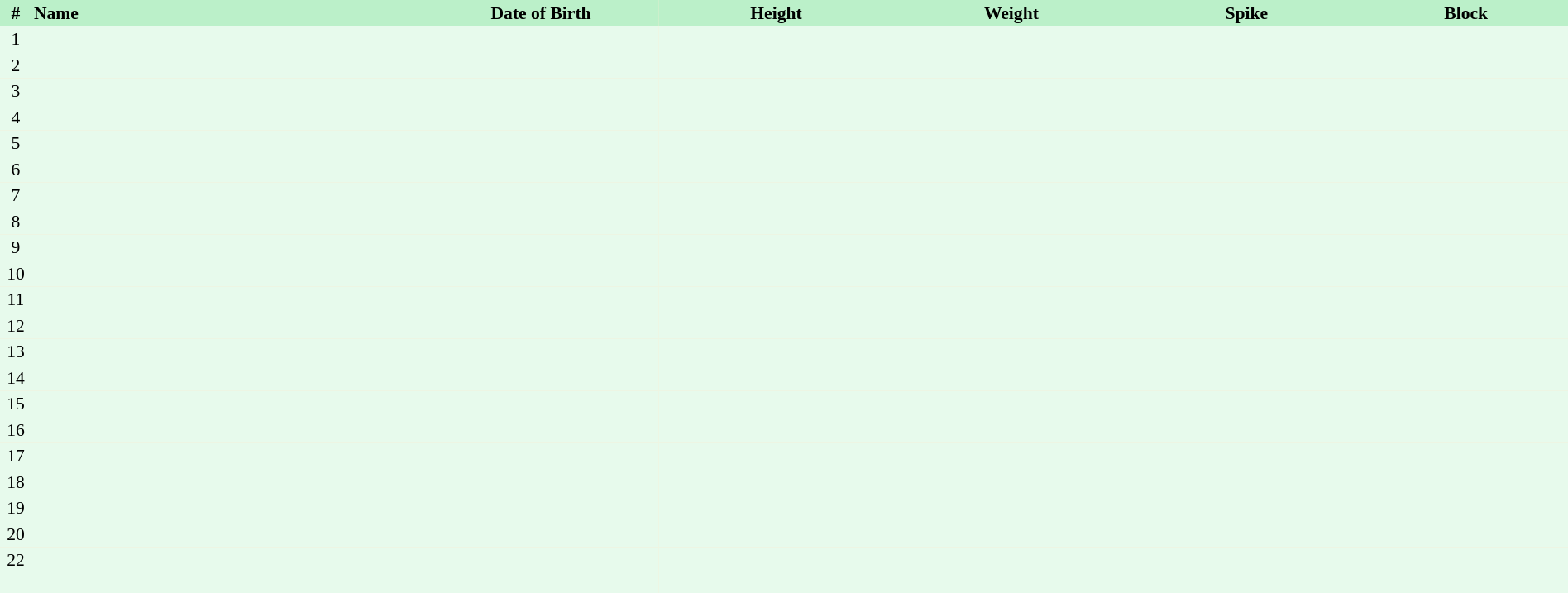<table border=0 cellpadding=2 cellspacing=0  |- bgcolor=#FFECCE style="text-align:center; font-size:90%; width:100%">
<tr bgcolor=#BBF0C9>
<th width=2%>#</th>
<th align=left width=25%>Name</th>
<th width=15%>Date of Birth</th>
<th width=15%>Height</th>
<th width=15%>Weight</th>
<th width=15%>Spike</th>
<th width=15%>Block</th>
</tr>
<tr bgcolor=#E7FAEC>
<td>1</td>
<td align=left></td>
<td align=right></td>
<td></td>
<td></td>
<td></td>
<td></td>
</tr>
<tr bgcolor=#E7FAEC>
<td>2</td>
<td align=left></td>
<td align=right></td>
<td></td>
<td></td>
<td></td>
<td></td>
</tr>
<tr bgcolor=#E7FAEC>
<td>3</td>
<td align=left></td>
<td align=right></td>
<td></td>
<td></td>
<td></td>
<td></td>
</tr>
<tr bgcolor=#E7FAEC>
<td>4</td>
<td align=left></td>
<td align=right></td>
<td></td>
<td></td>
<td></td>
<td></td>
</tr>
<tr bgcolor=#E7FAEC>
<td>5</td>
<td align=left></td>
<td align=right></td>
<td></td>
<td></td>
<td></td>
<td></td>
</tr>
<tr bgcolor=#E7FAEC>
<td>6</td>
<td align=left></td>
<td align=right></td>
<td></td>
<td></td>
<td></td>
<td></td>
</tr>
<tr bgcolor=#E7FAEC>
<td>7</td>
<td align=left></td>
<td align=right></td>
<td></td>
<td></td>
<td></td>
<td></td>
</tr>
<tr bgcolor=#E7FAEC>
<td>8</td>
<td align=left></td>
<td align=right></td>
<td></td>
<td></td>
<td></td>
<td></td>
</tr>
<tr bgcolor=#E7FAEC>
<td>9</td>
<td align=left></td>
<td align=right></td>
<td></td>
<td></td>
<td></td>
<td></td>
</tr>
<tr bgcolor=#E7FAEC>
<td>10</td>
<td align=left></td>
<td align=right></td>
<td></td>
<td></td>
<td></td>
<td></td>
</tr>
<tr bgcolor=#E7FAEC>
<td>11</td>
<td align=left></td>
<td align=right></td>
<td></td>
<td></td>
<td></td>
<td></td>
</tr>
<tr bgcolor=#E7FAEC>
<td>12</td>
<td align=left></td>
<td align=right></td>
<td></td>
<td></td>
<td></td>
<td></td>
</tr>
<tr bgcolor=#E7FAEC>
<td>13</td>
<td align=left></td>
<td align=right></td>
<td></td>
<td></td>
<td></td>
<td></td>
</tr>
<tr bgcolor=#E7FAEC>
<td>14</td>
<td align=left></td>
<td align=right></td>
<td></td>
<td></td>
<td></td>
<td></td>
</tr>
<tr bgcolor=#E7FAEC>
<td>15</td>
<td align=left></td>
<td align=right></td>
<td></td>
<td></td>
<td></td>
<td></td>
</tr>
<tr bgcolor=#E7FAEC>
<td>16</td>
<td align=left></td>
<td align=right></td>
<td></td>
<td></td>
<td></td>
<td></td>
</tr>
<tr bgcolor=#E7FAEC>
<td>17</td>
<td align=left></td>
<td align=right></td>
<td></td>
<td></td>
<td></td>
<td></td>
</tr>
<tr bgcolor=#E7FAEC>
<td>18</td>
<td align=left></td>
<td align=right></td>
<td></td>
<td></td>
<td></td>
<td></td>
</tr>
<tr bgcolor=#E7FAEC>
<td>19</td>
<td align=left></td>
<td align=right></td>
<td></td>
<td></td>
<td></td>
<td></td>
</tr>
<tr bgcolor=#E7FAEC>
<td>20</td>
<td align=left></td>
<td align=right></td>
<td></td>
<td></td>
<td></td>
<td></td>
</tr>
<tr bgcolor=#E7FAEC>
<td>22</td>
<td align=left></td>
<td align=right></td>
<td></td>
<td></td>
<td></td>
<td></td>
</tr>
<tr bgcolor=#E7FAEC>
<td></td>
<td align="left"></td>
<td align="right"></td>
<td></td>
<td></td>
<td></td>
<td></td>
</tr>
<tr bgcolor=#E7FAEC>
<td></td>
<td align="left"></td>
<td align="right"></td>
<td></td>
<td></td>
<td></td>
<td></td>
</tr>
<tr bgcolor=#E7FAEC>
<td></td>
<td align="left"></td>
<td align="right"></td>
<td></td>
<td></td>
<td></td>
<td></td>
</tr>
<tr bgcolor=#E7FAEC>
<td></td>
<td align="left"></td>
<td align="right"></td>
<td></td>
<td></td>
<td></td>
<td></td>
</tr>
</table>
